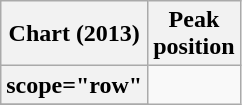<table class="wikitable plainrowheaders">
<tr>
<th scope="col">Chart (2013)</th>
<th scope="col">Peak<br>position</th>
</tr>
<tr>
<th>scope="row"</th>
</tr>
<tr>
</tr>
</table>
